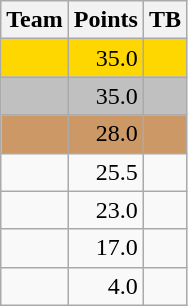<table class=wikitable>
<tr>
<th>Team</th>
<th>Points</th>
<th>TB</th>
</tr>
<tr bgcolor=gold>
<td></td>
<td align=right>35.0</td>
<td></td>
</tr>
<tr bgcolor=silver>
<td></td>
<td align=right>35.0</td>
<td></td>
</tr>
<tr bgcolor=cc9966>
<td></td>
<td align=right>28.0</td>
<td></td>
</tr>
<tr>
<td></td>
<td align=right>25.5</td>
<td></td>
</tr>
<tr>
<td></td>
<td align=right>23.0</td>
<td></td>
</tr>
<tr>
<td></td>
<td align=right>17.0</td>
<td></td>
</tr>
<tr>
<td></td>
<td align=right>4.0</td>
<td></td>
</tr>
</table>
